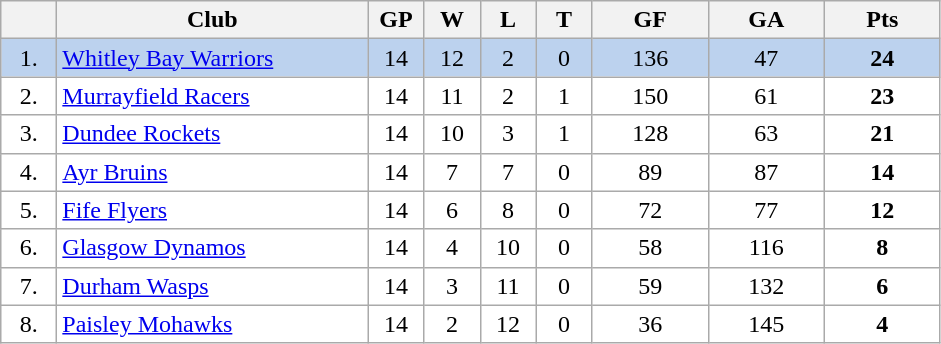<table class="wikitable">
<tr>
<th width="30"></th>
<th width="200">Club</th>
<th width="30">GP</th>
<th width="30">W</th>
<th width="30">L</th>
<th width="30">T</th>
<th width="70">GF</th>
<th width="70">GA</th>
<th width="70">Pts</th>
</tr>
<tr bgcolor="#BCD2EE" align="center">
<td>1.</td>
<td align="left"><a href='#'>Whitley Bay Warriors</a></td>
<td>14</td>
<td>12</td>
<td>2</td>
<td>0</td>
<td>136</td>
<td>47</td>
<td><strong>24</strong></td>
</tr>
<tr bgcolor="#FFFFFF" align="center">
<td>2.</td>
<td align="left"><a href='#'>Murrayfield Racers</a></td>
<td>14</td>
<td>11</td>
<td>2</td>
<td>1</td>
<td>150</td>
<td>61</td>
<td><strong>23</strong></td>
</tr>
<tr bgcolor="#FFFFFF" align="center">
<td>3.</td>
<td align="left"><a href='#'>Dundee Rockets</a></td>
<td>14</td>
<td>10</td>
<td>3</td>
<td>1</td>
<td>128</td>
<td>63</td>
<td><strong>21</strong></td>
</tr>
<tr bgcolor="#FFFFFF" align="center">
<td>4.</td>
<td align="left"><a href='#'>Ayr Bruins</a></td>
<td>14</td>
<td>7</td>
<td>7</td>
<td>0</td>
<td>89</td>
<td>87</td>
<td><strong>14</strong></td>
</tr>
<tr bgcolor="#FFFFFF" align="center">
<td>5.</td>
<td align="left"><a href='#'>Fife Flyers</a></td>
<td>14</td>
<td>6</td>
<td>8</td>
<td>0</td>
<td>72</td>
<td>77</td>
<td><strong>12</strong></td>
</tr>
<tr bgcolor="#FFFFFF" align="center">
<td>6.</td>
<td align="left"><a href='#'>Glasgow Dynamos</a></td>
<td>14</td>
<td>4</td>
<td>10</td>
<td>0</td>
<td>58</td>
<td>116</td>
<td><strong>8</strong></td>
</tr>
<tr bgcolor="#FFFFFF" align="center">
<td>7.</td>
<td align="left"><a href='#'>Durham Wasps</a></td>
<td>14</td>
<td>3</td>
<td>11</td>
<td>0</td>
<td>59</td>
<td>132</td>
<td><strong>6</strong></td>
</tr>
<tr bgcolor="#FFFFFF" align="center">
<td>8.</td>
<td align="left"><a href='#'>Paisley Mohawks</a></td>
<td>14</td>
<td>2</td>
<td>12</td>
<td>0</td>
<td>36</td>
<td>145</td>
<td><strong>4</strong></td>
</tr>
</table>
